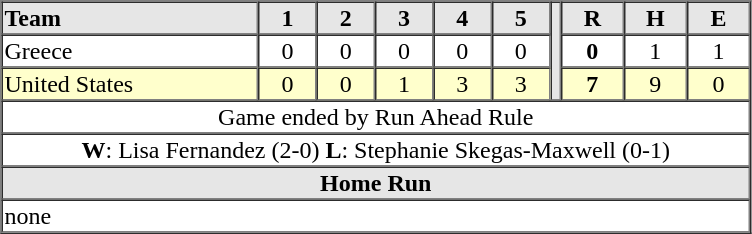<table border=1 cellspacing=0 width=501 style="margin-left:3em;">
<tr style="text-align:center; background-color:#e6e6e6;">
<th align=left width=159>Team</th>
<th width=33>1</th>
<th width=33>2</th>
<th width=33>3</th>
<th width=33>4</th>
<th width=33>5</th>
<th rowspan="3" width=3></th>
<th width=36>R</th>
<th width=36>H</th>
<th width=36>E</th>
</tr>
<tr style="text-align:center;">
<td align=left> Greece</td>
<td>0</td>
<td>0</td>
<td>0</td>
<td>0</td>
<td>0</td>
<td><strong>0</strong></td>
<td>1</td>
<td>1</td>
</tr>
<tr style="text-align:center;" bgcolor="#ffffcc">
<td align=left> United States</td>
<td>0</td>
<td>0</td>
<td>1</td>
<td>3</td>
<td>3</td>
<td><strong>7</strong></td>
<td>9</td>
<td>0</td>
</tr>
<tr style="text-align:center;">
<td colspan=13>Game ended by Run Ahead Rule</td>
</tr>
<tr style="text-align:center;">
<td colspan=13><strong>W</strong>: Lisa Fernandez (2-0) <strong>L</strong>: Stephanie Skegas-Maxwell (0-1)</td>
</tr>
<tr style="text-align:center; background-color:#e6e6e6;">
<th colspan=13>Home Run</th>
</tr>
<tr style="text-align:left;">
<td colspan=13>none</td>
</tr>
</table>
